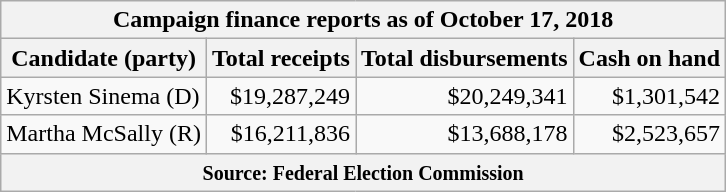<table class="wikitable sortable">
<tr>
<th colspan=4>Campaign finance reports as of October 17, 2018</th>
</tr>
<tr style="text-align:center;">
<th>Candidate (party)</th>
<th>Total receipts</th>
<th>Total disbursements</th>
<th>Cash on hand</th>
</tr>
<tr>
<td>Kyrsten Sinema (D)</td>
<td style="text-align:right;">$19,287,249</td>
<td style="text-align:right;">$20,249,341</td>
<td style="text-align:right;">$1,301,542</td>
</tr>
<tr>
<td>Martha McSally (R)</td>
<td style="text-align:right;">$16,211,836</td>
<td style="text-align:right;">$13,688,178</td>
<td style="text-align:right;">$2,523,657</td>
</tr>
<tr>
<th colspan="4"><small>Source: Federal Election Commission</small></th>
</tr>
</table>
